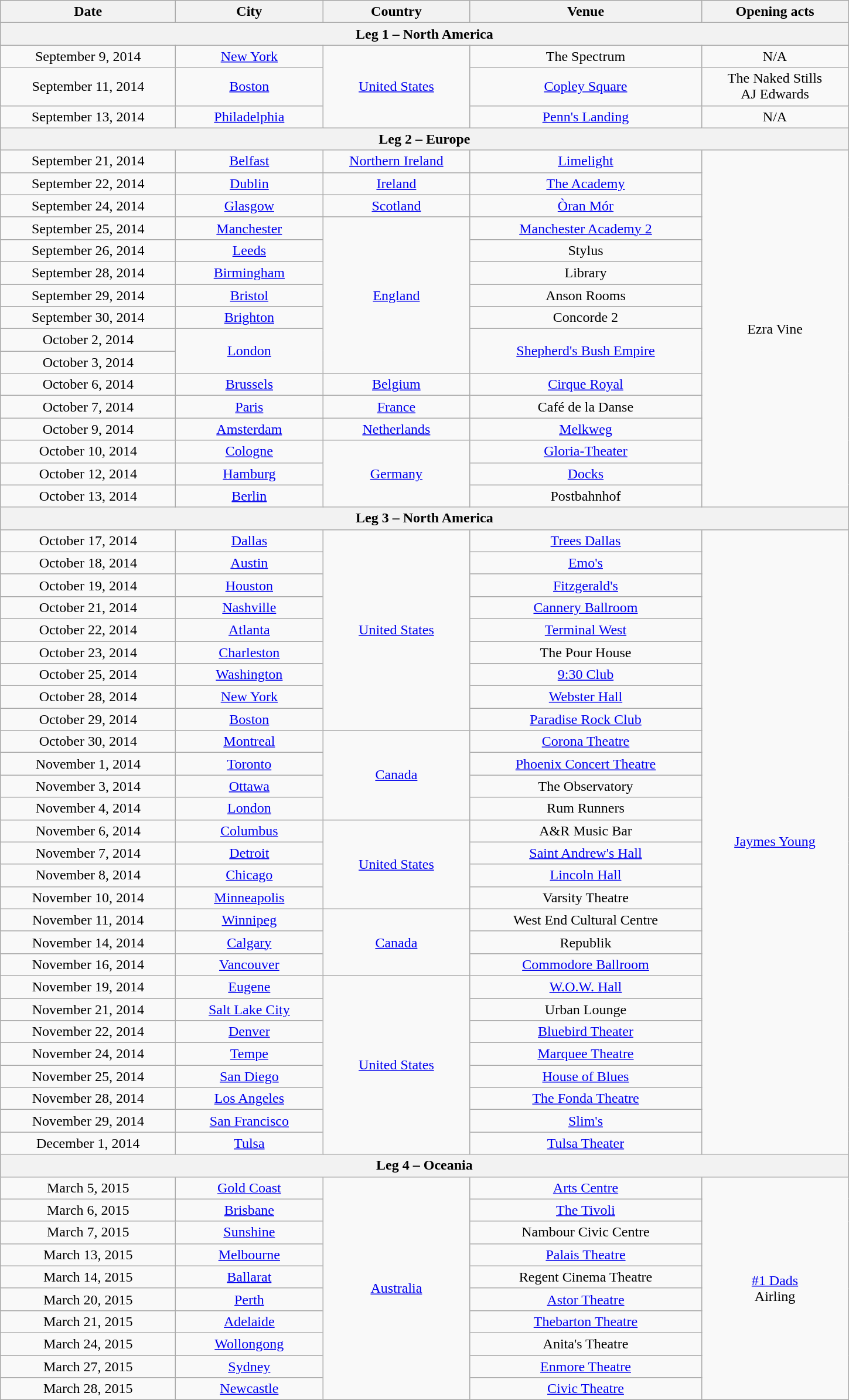<table class="wikitable plainrowheaders" style="text-align:center;">
<tr>
<th scope="col" style="width:12em;">Date</th>
<th scope="col" style="width:10em;">City</th>
<th scope="col" style="width:10em;">Country</th>
<th scope="col" style="width:16em;">Venue</th>
<th scope="col" style="width:10em;">Opening acts</th>
</tr>
<tr>
<th colspan="7">Leg 1 – North America</th>
</tr>
<tr>
<td>September 9, 2014</td>
<td><a href='#'>New York</a></td>
<td rowspan=3><a href='#'>United States</a></td>
<td>The Spectrum</td>
<td>N/A</td>
</tr>
<tr>
<td>September 11, 2014</td>
<td><a href='#'>Boston</a></td>
<td><a href='#'>Copley Square</a></td>
<td>The Naked Stills<br>AJ Edwards</td>
</tr>
<tr>
<td>September 13, 2014</td>
<td><a href='#'>Philadelphia</a></td>
<td><a href='#'>Penn's Landing</a></td>
<td>N/A</td>
</tr>
<tr>
<th colspan="7">Leg 2 – Europe</th>
</tr>
<tr>
<td>September 21, 2014</td>
<td><a href='#'>Belfast</a></td>
<td><a href='#'>Northern Ireland</a></td>
<td><a href='#'>Limelight</a></td>
<td rowspan=16>Ezra Vine</td>
</tr>
<tr>
<td>September 22, 2014</td>
<td><a href='#'>Dublin</a></td>
<td><a href='#'>Ireland</a></td>
<td><a href='#'>The Academy</a></td>
</tr>
<tr>
<td>September 24, 2014</td>
<td><a href='#'>Glasgow</a></td>
<td><a href='#'>Scotland</a></td>
<td><a href='#'>Òran Mór</a></td>
</tr>
<tr>
<td>September 25, 2014</td>
<td><a href='#'>Manchester</a></td>
<td rowspan="7"><a href='#'>England</a></td>
<td><a href='#'>Manchester Academy 2</a></td>
</tr>
<tr>
<td>September 26, 2014</td>
<td><a href='#'>Leeds</a></td>
<td>Stylus</td>
</tr>
<tr>
<td>September 28, 2014</td>
<td><a href='#'>Birmingham</a></td>
<td>Library</td>
</tr>
<tr>
<td>September 29, 2014</td>
<td><a href='#'>Bristol</a></td>
<td>Anson Rooms</td>
</tr>
<tr>
<td>September 30, 2014</td>
<td><a href='#'>Brighton</a></td>
<td>Concorde 2</td>
</tr>
<tr>
<td>October 2, 2014</td>
<td rowspan=2><a href='#'>London</a></td>
<td rowspan=2><a href='#'>Shepherd's Bush Empire</a></td>
</tr>
<tr>
<td>October 3, 2014</td>
</tr>
<tr>
<td>October 6, 2014</td>
<td><a href='#'>Brussels</a></td>
<td><a href='#'>Belgium</a></td>
<td><a href='#'>Cirque Royal</a></td>
</tr>
<tr>
<td>October 7, 2014</td>
<td><a href='#'>Paris</a></td>
<td><a href='#'>France</a></td>
<td>Café de la Danse</td>
</tr>
<tr>
<td>October 9, 2014</td>
<td><a href='#'>Amsterdam</a></td>
<td><a href='#'>Netherlands</a></td>
<td><a href='#'>Melkweg</a></td>
</tr>
<tr>
<td>October 10, 2014</td>
<td><a href='#'>Cologne</a></td>
<td rowspan=3><a href='#'>Germany</a></td>
<td><a href='#'>Gloria-Theater</a></td>
</tr>
<tr>
<td>October 12, 2014</td>
<td><a href='#'>Hamburg</a></td>
<td><a href='#'>Docks</a></td>
</tr>
<tr>
<td>October 13, 2014</td>
<td><a href='#'>Berlin</a></td>
<td>Postbahnhof</td>
</tr>
<tr>
<th colspan="7">Leg 3 – North America</th>
</tr>
<tr>
<td>October 17, 2014</td>
<td><a href='#'>Dallas</a></td>
<td rowspan=9><a href='#'>United States</a></td>
<td><a href='#'>Trees Dallas</a></td>
<td rowspan=28><a href='#'>Jaymes Young</a></td>
</tr>
<tr>
<td>October 18, 2014</td>
<td><a href='#'>Austin</a></td>
<td><a href='#'>Emo's</a></td>
</tr>
<tr>
<td>October 19, 2014</td>
<td><a href='#'>Houston</a></td>
<td><a href='#'>Fitzgerald's</a></td>
</tr>
<tr>
<td>October 21, 2014</td>
<td><a href='#'>Nashville</a></td>
<td><a href='#'>Cannery Ballroom</a></td>
</tr>
<tr>
<td>October 22, 2014</td>
<td><a href='#'>Atlanta</a></td>
<td><a href='#'>Terminal West</a></td>
</tr>
<tr>
<td>October 23, 2014</td>
<td><a href='#'>Charleston</a></td>
<td>The Pour House</td>
</tr>
<tr>
<td>October 25, 2014</td>
<td><a href='#'>Washington</a></td>
<td><a href='#'>9:30 Club</a></td>
</tr>
<tr>
<td>October 28, 2014</td>
<td><a href='#'>New York</a></td>
<td><a href='#'>Webster Hall</a></td>
</tr>
<tr>
<td>October 29, 2014</td>
<td><a href='#'>Boston</a></td>
<td><a href='#'>Paradise Rock Club</a></td>
</tr>
<tr>
<td>October 30, 2014</td>
<td><a href='#'>Montreal</a></td>
<td rowspan=4><a href='#'>Canada</a></td>
<td><a href='#'>Corona Theatre</a></td>
</tr>
<tr>
<td>November 1, 2014</td>
<td><a href='#'>Toronto</a></td>
<td><a href='#'>Phoenix Concert Theatre</a></td>
</tr>
<tr>
<td>November 3, 2014</td>
<td><a href='#'>Ottawa</a></td>
<td>The Observatory</td>
</tr>
<tr>
<td>November 4, 2014</td>
<td><a href='#'>London</a></td>
<td>Rum Runners</td>
</tr>
<tr>
<td>November 6, 2014</td>
<td><a href='#'>Columbus</a></td>
<td rowspan=4><a href='#'>United States</a></td>
<td>A&R Music Bar</td>
</tr>
<tr>
<td>November 7, 2014</td>
<td><a href='#'>Detroit</a></td>
<td><a href='#'>Saint Andrew's Hall</a></td>
</tr>
<tr>
<td>November 8, 2014</td>
<td><a href='#'>Chicago</a></td>
<td><a href='#'>Lincoln Hall</a></td>
</tr>
<tr>
<td>November 10, 2014</td>
<td><a href='#'>Minneapolis</a></td>
<td>Varsity Theatre</td>
</tr>
<tr>
<td>November 11, 2014</td>
<td><a href='#'>Winnipeg</a></td>
<td rowspan=3><a href='#'>Canada</a></td>
<td>West End Cultural Centre</td>
</tr>
<tr>
<td>November 14, 2014</td>
<td><a href='#'>Calgary</a></td>
<td>Republik</td>
</tr>
<tr>
<td>November 16, 2014</td>
<td><a href='#'>Vancouver</a></td>
<td><a href='#'>Commodore Ballroom</a></td>
</tr>
<tr>
<td>November 19, 2014</td>
<td><a href='#'>Eugene</a></td>
<td rowspan=8><a href='#'>United States</a></td>
<td><a href='#'>W.O.W. Hall</a></td>
</tr>
<tr>
<td>November 21, 2014</td>
<td><a href='#'>Salt Lake City</a></td>
<td>Urban Lounge</td>
</tr>
<tr>
<td>November 22, 2014</td>
<td><a href='#'>Denver</a></td>
<td><a href='#'>Bluebird Theater</a></td>
</tr>
<tr>
<td>November 24, 2014</td>
<td><a href='#'>Tempe</a></td>
<td><a href='#'>Marquee Theatre</a></td>
</tr>
<tr>
<td>November 25, 2014</td>
<td><a href='#'>San Diego</a></td>
<td><a href='#'>House of Blues</a></td>
</tr>
<tr>
<td>November 28, 2014</td>
<td><a href='#'>Los Angeles</a></td>
<td><a href='#'>The Fonda Theatre</a></td>
</tr>
<tr>
<td>November 29, 2014</td>
<td><a href='#'>San Francisco</a></td>
<td><a href='#'>Slim's</a></td>
</tr>
<tr>
<td>December 1, 2014</td>
<td><a href='#'>Tulsa</a></td>
<td><a href='#'>Tulsa Theater</a></td>
</tr>
<tr>
<th colspan="7">Leg 4 – Oceania</th>
</tr>
<tr>
<td>March 5, 2015</td>
<td><a href='#'>Gold Coast</a></td>
<td rowspan=10><a href='#'>Australia</a></td>
<td><a href='#'>Arts Centre</a></td>
<td rowspan=10><a href='#'>#1 Dads</a><br>Airling</td>
</tr>
<tr>
<td>March 6, 2015</td>
<td><a href='#'>Brisbane</a></td>
<td><a href='#'>The Tivoli</a></td>
</tr>
<tr>
<td>March 7, 2015</td>
<td><a href='#'>Sunshine</a></td>
<td>Nambour Civic Centre</td>
</tr>
<tr>
<td>March 13, 2015</td>
<td><a href='#'>Melbourne</a></td>
<td><a href='#'>Palais Theatre</a></td>
</tr>
<tr>
<td>March 14, 2015</td>
<td><a href='#'>Ballarat</a></td>
<td>Regent Cinema Theatre</td>
</tr>
<tr>
<td>March 20, 2015</td>
<td><a href='#'>Perth</a></td>
<td><a href='#'>Astor Theatre</a></td>
</tr>
<tr>
<td>March 21, 2015</td>
<td><a href='#'>Adelaide</a></td>
<td><a href='#'>Thebarton Theatre</a></td>
</tr>
<tr>
<td>March 24, 2015</td>
<td><a href='#'>Wollongong</a></td>
<td>Anita's Theatre</td>
</tr>
<tr>
<td>March 27, 2015</td>
<td><a href='#'>Sydney</a></td>
<td><a href='#'>Enmore Theatre</a></td>
</tr>
<tr>
<td>March 28, 2015</td>
<td><a href='#'>Newcastle</a></td>
<td><a href='#'>Civic Theatre</a></td>
</tr>
</table>
